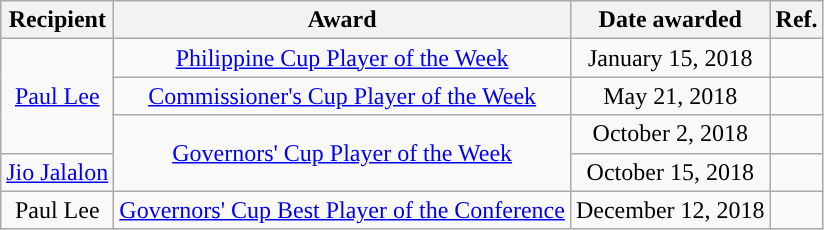<table class="wikitable sortable sortable" style="text-align: center">
<tr>
<th>Recipient</th>
<th>Award</th>
<th>Date awarded</th>
<th>Ref.</th>
</tr>
<tr>
<td rowspan=3><a href='#'>Paul Lee</a></td>
<td><a href='#'>Philippine Cup Player of the Week</a></td>
<td>January 15, 2018</td>
<td align=center></td>
</tr>
<tr>
<td><a href='#'>Commissioner's Cup Player of the Week</a></td>
<td>May 21, 2018</td>
<td align=center></td>
</tr>
<tr>
<td rowspan=2><a href='#'>Governors' Cup Player of the Week</a></td>
<td>October 2, 2018</td>
<td align=center></td>
</tr>
<tr>
<td><a href='#'>Jio Jalalon</a></td>
<td>October 15, 2018</td>
<td align=center></td>
</tr>
<tr>
<td>Paul Lee</td>
<td><a href='#'>Governors' Cup Best Player of the Conference</a></td>
<td>December 12, 2018</td>
<td></td>
</tr>
</table>
